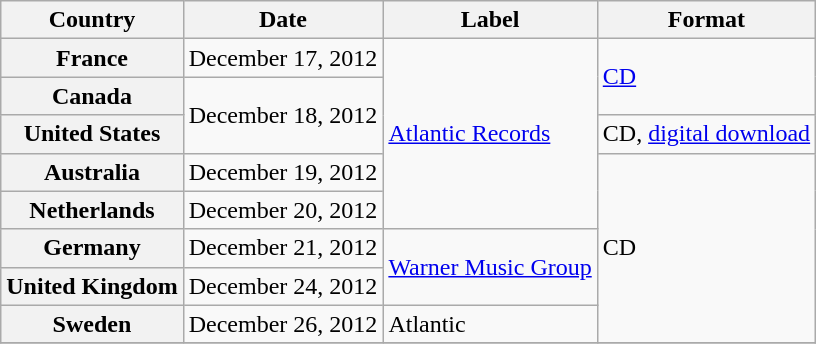<table class="wikitable plainrowheaders">
<tr>
<th scope="col">Country</th>
<th scope="col">Date</th>
<th scope="col">Label</th>
<th scope="col">Format</th>
</tr>
<tr>
<th scope="row">France</th>
<td>December 17, 2012</td>
<td rowspan="5"><a href='#'>Atlantic Records</a></td>
<td rowspan="2"><a href='#'>CD</a></td>
</tr>
<tr>
<th scope="row">Canada</th>
<td rowspan="2">December 18, 2012</td>
</tr>
<tr>
<th scope="row">United States</th>
<td>CD, <a href='#'>digital download</a></td>
</tr>
<tr>
<th scope="row">Australia</th>
<td>December 19, 2012</td>
<td rowspan="5">CD</td>
</tr>
<tr>
<th scope="row">Netherlands</th>
<td>December 20, 2012</td>
</tr>
<tr>
<th scope="row">Germany</th>
<td>December 21, 2012</td>
<td rowspan="2"><a href='#'>Warner Music Group</a></td>
</tr>
<tr>
<th scope="row">United Kingdom</th>
<td>December 24, 2012</td>
</tr>
<tr>
<th scope="row">Sweden</th>
<td>December 26, 2012</td>
<td>Atlantic</td>
</tr>
<tr>
</tr>
</table>
